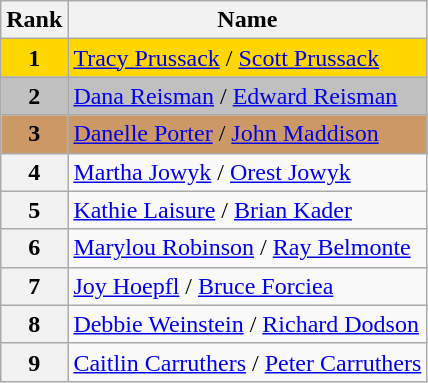<table class="wikitable">
<tr>
<th>Rank</th>
<th>Name</th>
</tr>
<tr bgcolor="gold">
<td align="center"><strong>1</strong></td>
<td><a href='#'>Tracy Prussack</a> / <a href='#'>Scott Prussack</a></td>
</tr>
<tr bgcolor="silver">
<td align="center"><strong>2</strong></td>
<td><a href='#'>Dana Reisman</a> / <a href='#'>Edward Reisman</a></td>
</tr>
<tr bgcolor="cc9966">
<td align="center"><strong>3</strong></td>
<td><a href='#'>Danelle Porter</a> / <a href='#'>John Maddison</a></td>
</tr>
<tr>
<th>4</th>
<td><a href='#'>Martha Jowyk</a> / <a href='#'>Orest Jowyk</a></td>
</tr>
<tr>
<th>5</th>
<td><a href='#'>Kathie Laisure</a> / <a href='#'>Brian Kader</a></td>
</tr>
<tr>
<th>6</th>
<td><a href='#'>Marylou Robinson</a> / <a href='#'>Ray Belmonte</a></td>
</tr>
<tr>
<th>7</th>
<td><a href='#'>Joy Hoepfl</a> / <a href='#'>Bruce Forciea</a></td>
</tr>
<tr>
<th>8</th>
<td><a href='#'>Debbie Weinstein</a> / <a href='#'>Richard Dodson</a></td>
</tr>
<tr>
<th>9</th>
<td><a href='#'>Caitlin Carruthers</a> / <a href='#'>Peter Carruthers</a></td>
</tr>
</table>
